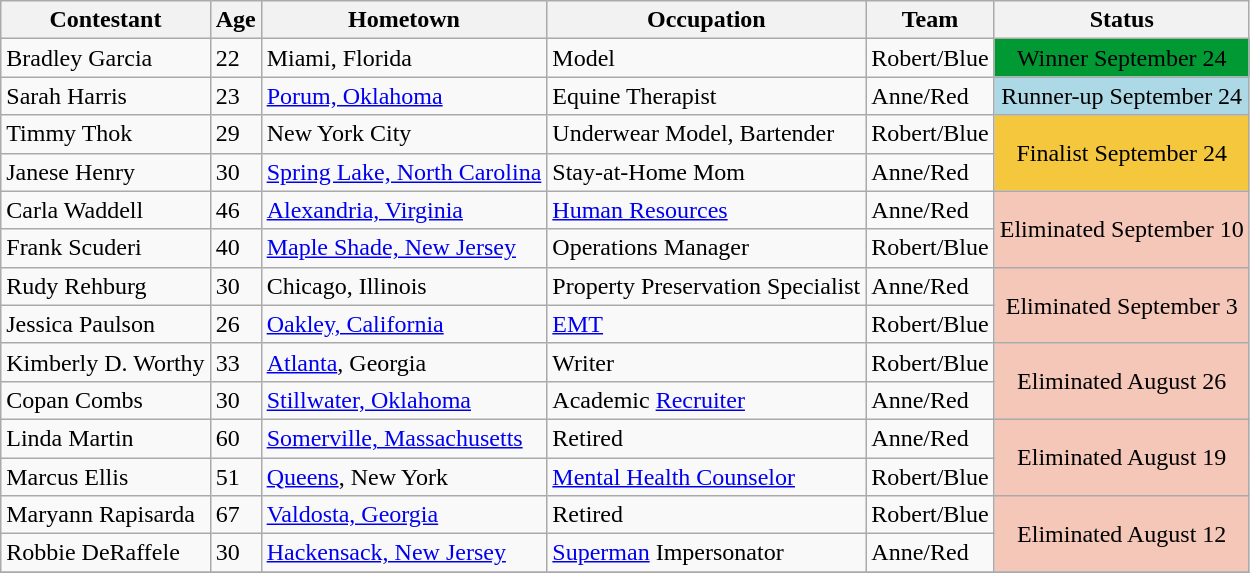<table class="wikitable">
<tr>
<th>Contestant</th>
<th>Age</th>
<th>Hometown</th>
<th>Occupation</th>
<th>Team</th>
<th>Status</th>
</tr>
<tr>
<td>Bradley Garcia</td>
<td>22</td>
<td>Miami, Florida</td>
<td>Model</td>
<td>Robert/Blue</td>
<td style="background:#093; text-align:center;"><span>Winner September 24</span></td>
</tr>
<tr>
<td>Sarah Harris</td>
<td>23</td>
<td><a href='#'>Porum, Oklahoma</a></td>
<td>Equine Therapist</td>
<td>Anne/Red</td>
<td style="background:lightblue; text-align:center;">Runner-up September 24</td>
</tr>
<tr>
<td>Timmy Thok</td>
<td>29</td>
<td>New York City</td>
<td>Underwear Model, Bartender</td>
<td>Robert/Blue</td>
<td style="background:#f4c73d; text-align:center;" rowspan=2>Finalist September 24</td>
</tr>
<tr>
<td>Janese Henry</td>
<td>30</td>
<td><a href='#'>Spring Lake, North Carolina</a></td>
<td>Stay-at-Home Mom</td>
<td>Anne/Red</td>
</tr>
<tr>
<td>Carla Waddell</td>
<td>46</td>
<td><a href='#'>Alexandria, Virginia</a></td>
<td><a href='#'>Human Resources</a></td>
<td>Anne/Red</td>
<td style="background:#f4c7b8; text-align:center;" rowspan=2>Eliminated September 10</td>
</tr>
<tr>
<td>Frank Scuderi</td>
<td>40</td>
<td><a href='#'>Maple Shade, New Jersey</a></td>
<td>Operations Manager</td>
<td>Robert/Blue</td>
</tr>
<tr>
<td>Rudy Rehburg</td>
<td>30</td>
<td>Chicago, Illinois</td>
<td>Property Preservation Specialist</td>
<td>Anne/Red</td>
<td style="background:#f4c7b8; text-align:center;" rowspan=2>Eliminated September 3</td>
</tr>
<tr>
<td>Jessica Paulson</td>
<td>26</td>
<td><a href='#'>Oakley, California</a></td>
<td><a href='#'>EMT</a></td>
<td>Robert/Blue</td>
</tr>
<tr>
<td>Kimberly D. Worthy</td>
<td>33</td>
<td><a href='#'>Atlanta</a>, Georgia</td>
<td>Writer</td>
<td>Robert/Blue</td>
<td style="background:#f4c7b8; text-align:center;" rowspan=2>Eliminated August 26</td>
</tr>
<tr>
<td>Copan Combs</td>
<td>30</td>
<td><a href='#'>Stillwater, Oklahoma</a></td>
<td>Academic <a href='#'>Recruiter</a></td>
<td>Anne/Red</td>
</tr>
<tr>
<td>Linda Martin</td>
<td>60</td>
<td><a href='#'>Somerville, Massachusetts</a></td>
<td>Retired</td>
<td>Anne/Red</td>
<td style="background:#f4c7b8; text-align:center;" rowspan=2>Eliminated August 19</td>
</tr>
<tr>
<td>Marcus Ellis</td>
<td>51</td>
<td><a href='#'>Queens</a>, New York</td>
<td><a href='#'>Mental Health Counselor</a></td>
<td>Robert/Blue</td>
</tr>
<tr>
<td>Maryann Rapisarda</td>
<td>67</td>
<td><a href='#'>Valdosta, Georgia</a></td>
<td>Retired</td>
<td>Robert/Blue</td>
<td style="background:#f4c7b8; text-align:center;" rowspan=2>Eliminated August 12</td>
</tr>
<tr>
<td>Robbie DeRaffele</td>
<td>30</td>
<td><a href='#'>Hackensack, New Jersey</a></td>
<td><a href='#'>Superman</a> Impersonator</td>
<td>Anne/Red</td>
</tr>
<tr>
</tr>
</table>
